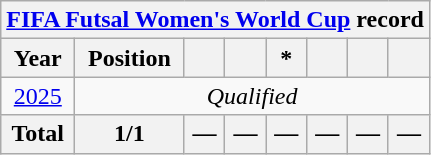<table class="wikitable" style="text-align: center;">
<tr>
<th colspan="8"><a href='#'>FIFA Futsal Women's World Cup</a> record</th>
</tr>
<tr>
<th>Year</th>
<th>Position</th>
<th></th>
<th></th>
<th>*</th>
<th></th>
<th></th>
<th></th>
</tr>
<tr>
<td> <a href='#'>2025</a></td>
<td colspan="7"><em>Qualified</em></td>
</tr>
<tr>
<th>Total</th>
<th>1/1</th>
<th>—</th>
<th>—</th>
<th>—</th>
<th>—</th>
<th>—</th>
<th>—</th>
</tr>
</table>
